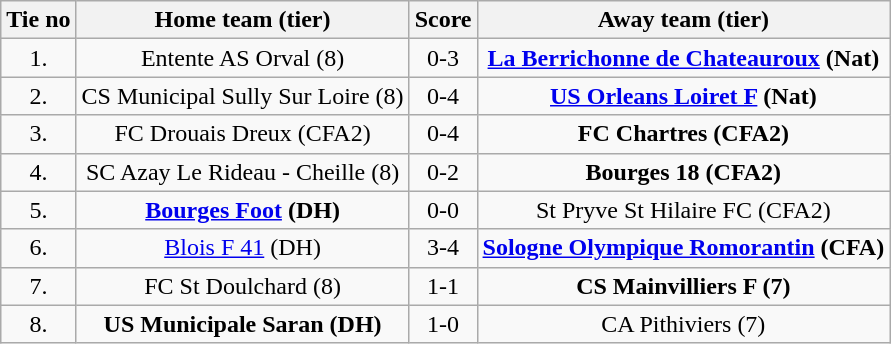<table class="wikitable" style="text-align: center">
<tr>
<th>Tie no</th>
<th>Home team (tier)</th>
<th>Score</th>
<th>Away team (tier)</th>
</tr>
<tr>
<td>1.</td>
<td>Entente AS Orval (8)</td>
<td>0-3</td>
<td><strong><a href='#'>La Berrichonne de Chateauroux</a> (Nat)</strong></td>
</tr>
<tr>
<td>2.</td>
<td>CS Municipal Sully Sur Loire (8)</td>
<td>0-4</td>
<td><strong><a href='#'>US Orleans Loiret F</a> (Nat)</strong></td>
</tr>
<tr>
<td>3.</td>
<td>FC Drouais Dreux (CFA2)</td>
<td>0-4</td>
<td><strong>FC Chartres (CFA2)</strong></td>
</tr>
<tr>
<td>4.</td>
<td>SC Azay Le Rideau - Cheille (8)</td>
<td>0-2 </td>
<td><strong>Bourges 18 (CFA2)</strong></td>
</tr>
<tr>
<td>5.</td>
<td><strong><a href='#'>Bourges Foot</a> (DH)</strong></td>
<td>0-0 </td>
<td>St Pryve St Hilaire FC (CFA2)</td>
</tr>
<tr>
<td>6.</td>
<td><a href='#'>Blois F 41</a> (DH)</td>
<td>3-4 </td>
<td><strong><a href='#'>Sologne Olympique Romorantin</a> (CFA)</strong></td>
</tr>
<tr>
<td>7.</td>
<td>FC St Doulchard (8)</td>
<td>1-1 </td>
<td><strong>CS Mainvilliers F (7)</strong></td>
</tr>
<tr>
<td>8.</td>
<td><strong>US Municipale Saran (DH)</strong></td>
<td>1-0</td>
<td>CA Pithiviers (7)</td>
</tr>
</table>
